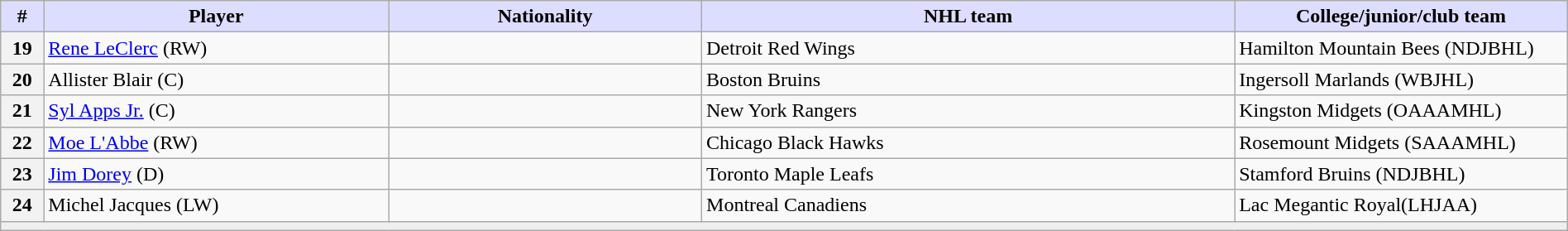<table class="wikitable" style="width: 100%">
<tr>
<th style="background:#ddf; width:2.75%;">#</th>
<th style="background:#ddf; width:22.0%;">Player</th>
<th style="background:#ddf; width:20.0%;">Nationality</th>
<th style="background:#ddf; width:34.0%;">NHL team</th>
<th style="background:#ddf; width:100.0%;">College/junior/club team</th>
</tr>
<tr>
<th>19</th>
<td><a href='#'>Rene LeClerc</a> (RW)</td>
<td></td>
<td>Detroit Red Wings</td>
<td>Hamilton Mountain Bees (NDJBHL)</td>
</tr>
<tr>
<th>20</th>
<td>Allister Blair (C)</td>
<td></td>
<td>Boston Bruins</td>
<td>Ingersoll Marlands (WBJHL)</td>
</tr>
<tr>
<th>21</th>
<td><a href='#'>Syl Apps Jr.</a> (C)</td>
<td></td>
<td>New York Rangers</td>
<td>Kingston Midgets (OAAAMHL)</td>
</tr>
<tr>
<th>22</th>
<td><a href='#'>Moe L'Abbe</a> (RW)</td>
<td></td>
<td>Chicago Black Hawks</td>
<td>Rosemount Midgets (SAAAMHL)</td>
</tr>
<tr>
<th>23</th>
<td><a href='#'>Jim Dorey</a> (D)</td>
<td></td>
<td>Toronto Maple Leafs</td>
<td>Stamford Bruins (NDJBHL)</td>
</tr>
<tr>
<th>24</th>
<td>Michel Jacques (LW)</td>
<td></td>
<td>Montreal Canadiens</td>
<td>Lac Megantic Royal(LHJAA)</td>
</tr>
<tr>
<td align=center colspan="6" bgcolor="#efefef"></td>
</tr>
</table>
